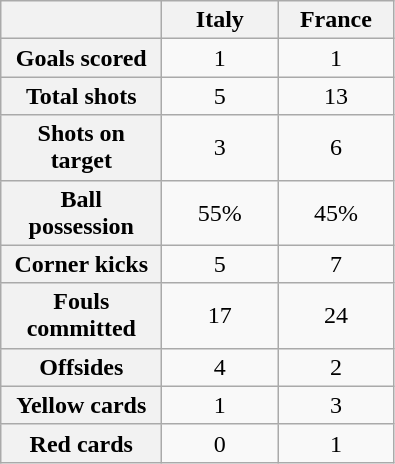<table class="wikitable plainrowheaders" style="text-align:center">
<tr>
<th scope=col width=100></th>
<th scope=col width=70>Italy</th>
<th scope=col width=70>France</th>
</tr>
<tr>
<th scope=row>Goals scored</th>
<td>1</td>
<td>1</td>
</tr>
<tr>
<th scope=row>Total shots</th>
<td>5</td>
<td>13</td>
</tr>
<tr>
<th scope=row>Shots on target</th>
<td>3</td>
<td>6</td>
</tr>
<tr>
<th scope=row>Ball possession</th>
<td>55%</td>
<td>45%</td>
</tr>
<tr>
<th scope=row>Corner kicks</th>
<td>5</td>
<td>7</td>
</tr>
<tr>
<th scope=row>Fouls committed</th>
<td>17</td>
<td>24</td>
</tr>
<tr>
<th scope=row>Offsides</th>
<td>4</td>
<td>2</td>
</tr>
<tr>
<th scope=row>Yellow cards</th>
<td>1</td>
<td>3</td>
</tr>
<tr>
<th scope=row>Red cards</th>
<td>0</td>
<td>1</td>
</tr>
</table>
